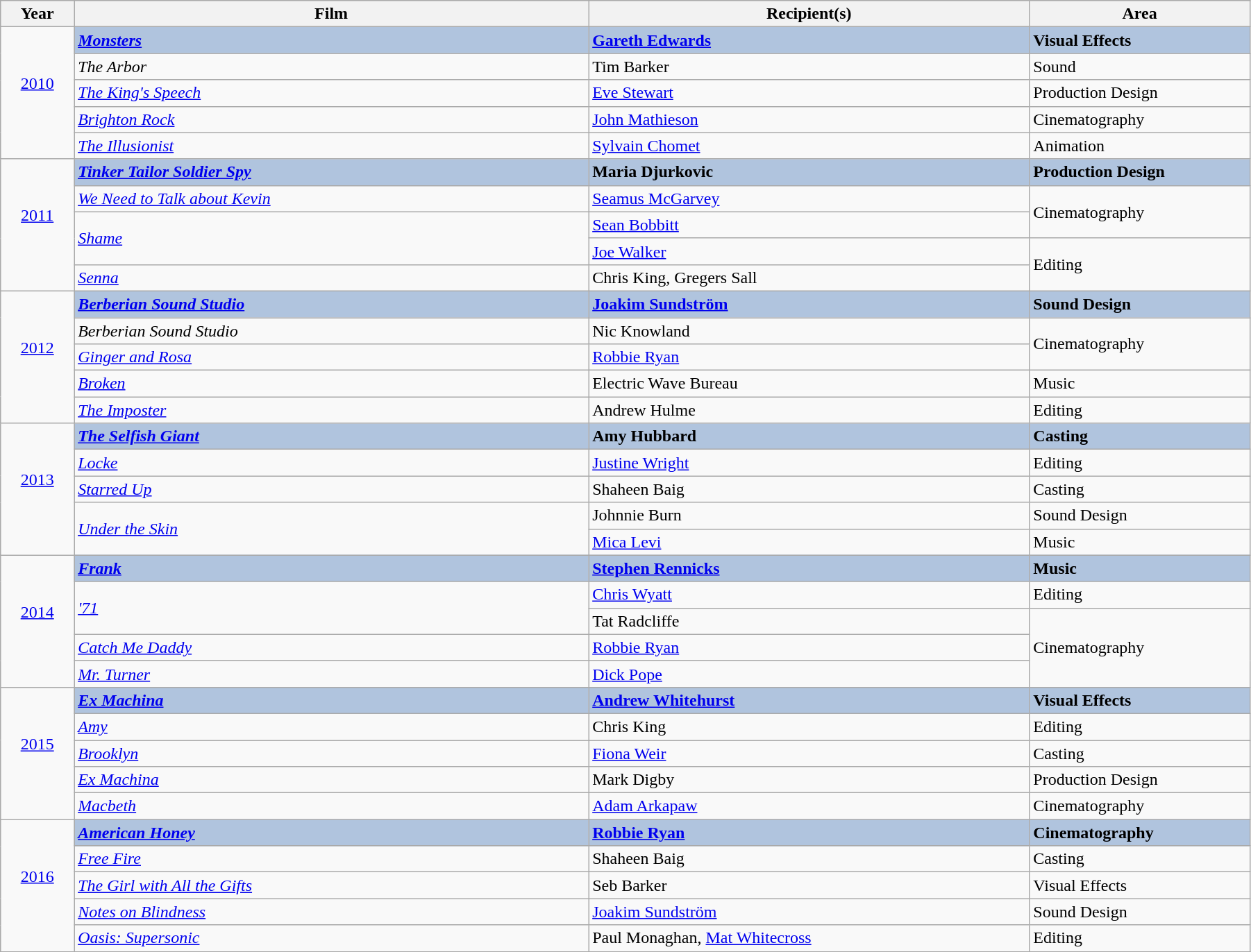<table class="wikitable" width="95%" cellpadding="5">
<tr>
<th width="5%">Year</th>
<th width="35%">Film</th>
<th width="30%">Recipient(s)</th>
<th width="15%">Area</th>
</tr>
<tr>
<td rowspan="5" style="text-align:center;"><a href='#'>2010</a><br><br></td>
<td style="background:#B0C4DE;"><strong><em><a href='#'>Monsters</a></em></strong></td>
<td style="background:#B0C4DE;"><strong><a href='#'>Gareth Edwards</a></strong></td>
<td style="background:#B0C4DE;"><strong>Visual Effects</strong></td>
</tr>
<tr>
<td><em>The Arbor</em></td>
<td>Tim Barker</td>
<td>Sound</td>
</tr>
<tr>
<td><em><a href='#'>The King's Speech</a></em></td>
<td><a href='#'>Eve Stewart</a></td>
<td>Production Design</td>
</tr>
<tr>
<td><em><a href='#'>Brighton Rock</a></em></td>
<td><a href='#'>John Mathieson</a></td>
<td>Cinematography</td>
</tr>
<tr>
<td><em><a href='#'>The Illusionist</a></em></td>
<td><a href='#'>Sylvain Chomet</a></td>
<td>Animation</td>
</tr>
<tr>
<td rowspan="5" style="text-align:center;"><a href='#'>2011</a><br><br></td>
<td style="background:#B0C4DE;"><strong><em><a href='#'>Tinker Tailor Soldier Spy</a></em></strong></td>
<td style="background:#B0C4DE;"><strong>Maria Djurkovic</strong></td>
<td style="background:#B0C4DE;"><strong>Production Design</strong></td>
</tr>
<tr>
<td><em><a href='#'>We Need to Talk about Kevin</a></em></td>
<td><a href='#'>Seamus McGarvey</a></td>
<td rowspan="2">Cinematography</td>
</tr>
<tr>
<td rowspan="2"><em><a href='#'>Shame</a></em></td>
<td><a href='#'>Sean Bobbitt</a></td>
</tr>
<tr>
<td><a href='#'>Joe Walker</a></td>
<td rowspan="2">Editing</td>
</tr>
<tr>
<td><em><a href='#'>Senna</a></em></td>
<td>Chris King, Gregers Sall</td>
</tr>
<tr>
<td rowspan="5" style="text-align:center;"><a href='#'>2012</a><br><br></td>
<td style="background:#B0C4DE;"><strong><em><a href='#'>Berberian Sound Studio</a></em></strong></td>
<td style="background:#B0C4DE;"><strong><a href='#'>Joakim Sundström</a></strong></td>
<td style="background:#B0C4DE;"><strong>Sound Design</strong></td>
</tr>
<tr>
<td><em>Berberian Sound Studio</em></td>
<td>Nic Knowland</td>
<td rowspan="2">Cinematography</td>
</tr>
<tr>
<td><em><a href='#'>Ginger and Rosa</a></em></td>
<td><a href='#'>Robbie Ryan</a></td>
</tr>
<tr>
<td><em><a href='#'>Broken</a></em></td>
<td>Electric Wave Bureau</td>
<td>Music</td>
</tr>
<tr>
<td><em><a href='#'>The Imposter</a></em></td>
<td>Andrew Hulme</td>
<td>Editing</td>
</tr>
<tr>
<td rowspan="5" style="text-align:center;"><a href='#'>2013</a><br><br></td>
<td style="background:#B0C4DE;"><strong><em><a href='#'>The Selfish Giant</a></em></strong></td>
<td style="background:#B0C4DE;"><strong>Amy Hubbard</strong></td>
<td style="background:#B0C4DE;"><strong>Casting</strong></td>
</tr>
<tr>
<td><em><a href='#'>Locke</a></em></td>
<td><a href='#'>Justine Wright</a></td>
<td>Editing</td>
</tr>
<tr>
<td><em><a href='#'>Starred Up</a></em></td>
<td>Shaheen Baig</td>
<td>Casting</td>
</tr>
<tr>
<td rowspan="2"><em><a href='#'>Under the Skin</a></em></td>
<td>Johnnie Burn</td>
<td>Sound Design</td>
</tr>
<tr>
<td><a href='#'>Mica Levi</a></td>
<td>Music</td>
</tr>
<tr>
<td rowspan="5" style="text-align:center;"><a href='#'>2014</a><br><br></td>
<td style="background:#B0C4DE;"><strong><em><a href='#'>Frank</a></em></strong></td>
<td style="background:#B0C4DE;"><strong><a href='#'>Stephen Rennicks</a></strong></td>
<td style="background:#B0C4DE;"><strong>Music</strong></td>
</tr>
<tr>
<td rowspan="2"><em><a href='#'>'71</a></em></td>
<td><a href='#'>Chris Wyatt</a></td>
<td>Editing</td>
</tr>
<tr>
<td>Tat Radcliffe</td>
<td rowspan="3">Cinematography</td>
</tr>
<tr>
<td><em><a href='#'>Catch Me Daddy</a></em></td>
<td><a href='#'>Robbie Ryan</a></td>
</tr>
<tr>
<td><em><a href='#'>Mr. Turner</a></em></td>
<td><a href='#'>Dick Pope</a></td>
</tr>
<tr>
<td rowspan="5" style="text-align:center;"><a href='#'>2015</a><br><br></td>
<td style="background:#B0C4DE;"><strong><em><a href='#'>Ex Machina</a></em></strong></td>
<td style="background:#B0C4DE;"><strong><a href='#'>Andrew Whitehurst</a></strong></td>
<td style="background:#B0C4DE;"><strong>Visual Effects</strong></td>
</tr>
<tr>
<td><em><a href='#'>Amy</a></em></td>
<td>Chris King</td>
<td>Editing</td>
</tr>
<tr>
<td><em><a href='#'>Brooklyn</a></em></td>
<td><a href='#'>Fiona Weir</a></td>
<td>Casting</td>
</tr>
<tr>
<td><em><a href='#'>Ex Machina</a></em></td>
<td>Mark Digby</td>
<td>Production Design</td>
</tr>
<tr>
<td><em><a href='#'>Macbeth</a></em></td>
<td><a href='#'>Adam Arkapaw</a></td>
<td>Cinematography</td>
</tr>
<tr>
<td rowspan="5" style="text-align:center;"><a href='#'>2016</a><br><br></td>
<td style="background:#B0C4DE;"><strong><em><a href='#'>American Honey</a></em></strong></td>
<td style="background:#B0C4DE;"><strong><a href='#'>Robbie Ryan</a></strong></td>
<td style="background:#B0C4DE;"><strong>Cinematography</strong></td>
</tr>
<tr>
<td><em><a href='#'>Free Fire</a></em></td>
<td>Shaheen Baig</td>
<td>Casting</td>
</tr>
<tr>
<td><em><a href='#'>The Girl with All the Gifts</a></em></td>
<td>Seb Barker</td>
<td>Visual Effects</td>
</tr>
<tr>
<td><em><a href='#'>Notes on Blindness</a></em></td>
<td><a href='#'>Joakim Sundström</a></td>
<td>Sound Design</td>
</tr>
<tr>
<td><em><a href='#'>Oasis: Supersonic</a></em></td>
<td>Paul Monaghan, <a href='#'>Mat Whitecross</a></td>
<td>Editing</td>
</tr>
<tr>
</tr>
</table>
